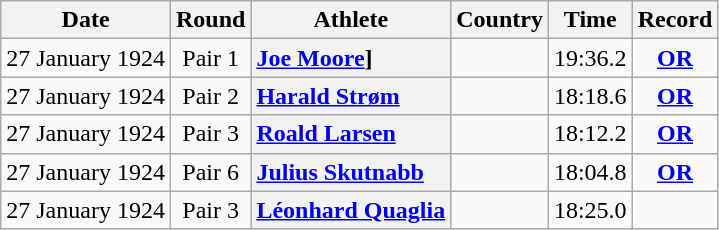<table class="wikitable plainrowheaders" style="text-align:center">
<tr>
<th>Date</th>
<th>Round</th>
<th>Athlete</th>
<th>Country</th>
<th>Time</th>
<th>Record</th>
</tr>
<tr>
<td>27 January 1924</td>
<td>Pair 1</td>
<th scope=row style=text-align:left;><a href='#'>Joe Moore</a>]</th>
<td align=left></td>
<td>19:36.2</td>
<td><strong><a href='#'>OR</a></strong></td>
</tr>
<tr>
<td>27 January 1924</td>
<td>Pair 2</td>
<th scope=row style=text-align:left;><a href='#'>Harald Strøm</a></th>
<td align=left></td>
<td>18:18.6</td>
<td><strong><a href='#'>OR</a></strong></td>
</tr>
<tr>
<td>27 January 1924</td>
<td>Pair 3</td>
<th scope=row style=text-align:left;><a href='#'>Roald Larsen</a></th>
<td align=left></td>
<td>18:12.2</td>
<td><strong><a href='#'>OR</a></strong></td>
</tr>
<tr>
<td>27 January 1924</td>
<td>Pair 6</td>
<th scope=row style=text-align:left;><a href='#'>Julius Skutnabb</a></th>
<td align=left></td>
<td>18:04.8</td>
<td><strong><a href='#'>OR</a></strong></td>
</tr>
<tr>
<td>27 January 1924</td>
<td>Pair 3</td>
<th scope=row style=text-align:left;><a href='#'>Léonhard Quaglia</a></th>
<td align=left></td>
<td>18:25.0</td>
<td></td>
</tr>
</table>
